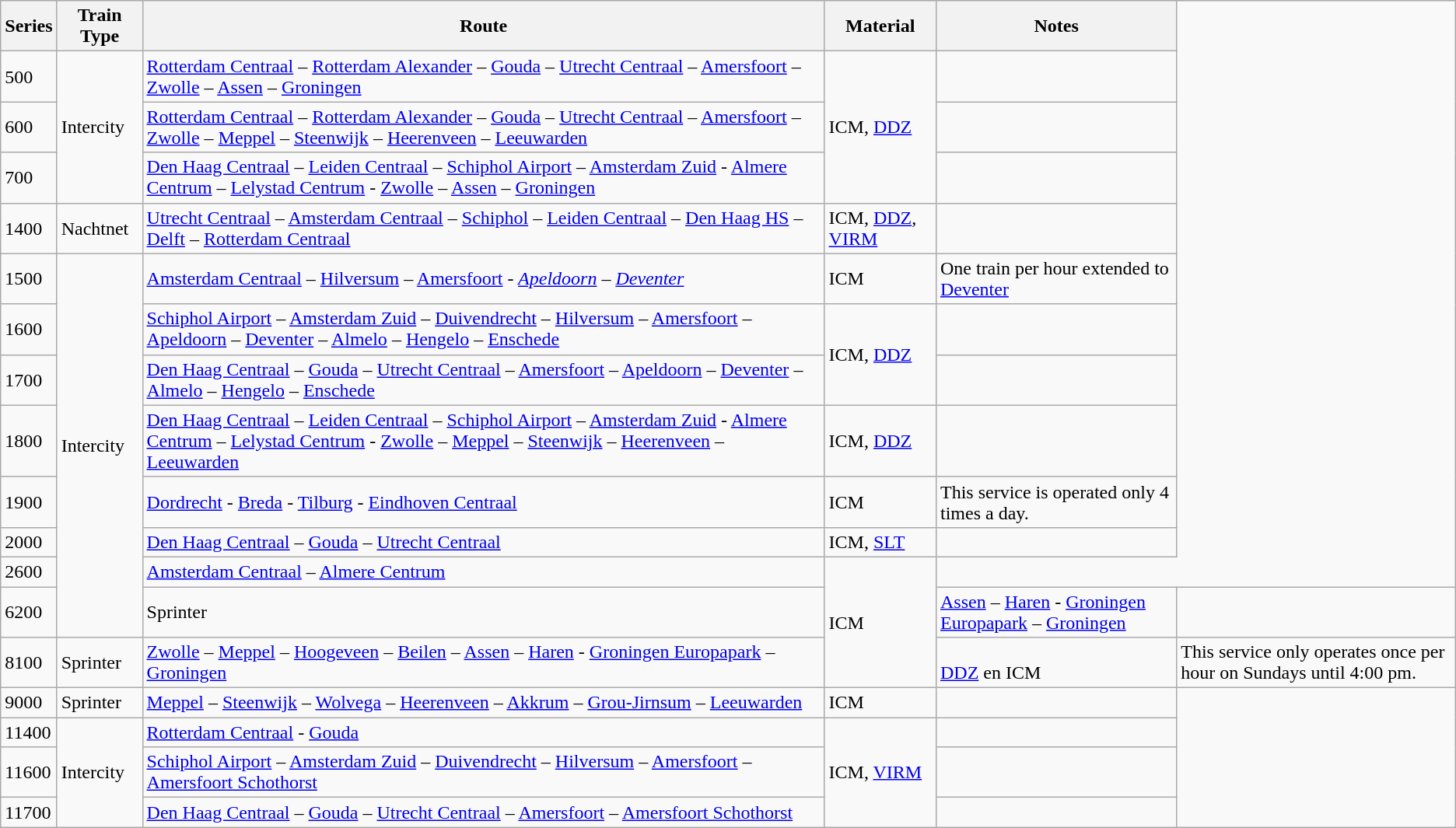<table class="wikitable vatop">
<tr>
<th>Series</th>
<th>Train Type</th>
<th>Route</th>
<th>Material</th>
<th>Notes</th>
</tr>
<tr>
<td>500</td>
<td rowspan="3">Intercity</td>
<td><a href='#'>Rotterdam Centraal</a> – <a href='#'>Rotterdam Alexander</a> – <a href='#'>Gouda</a> – <a href='#'>Utrecht Centraal</a> – <a href='#'>Amersfoort</a> – <a href='#'>Zwolle</a> – <a href='#'>Assen</a> – <a href='#'>Groningen</a></td>
<td rowspan="3">ICM, <a href='#'>DDZ</a></td>
<td></td>
</tr>
<tr>
<td>600</td>
<td><a href='#'>Rotterdam Centraal</a> – <a href='#'>Rotterdam Alexander</a> – <a href='#'>Gouda</a> – <a href='#'>Utrecht Centraal</a> – <a href='#'>Amersfoort</a> – <a href='#'>Zwolle</a> – <a href='#'>Meppel</a> – <a href='#'>Steenwijk</a> – <a href='#'>Heerenveen</a> – <a href='#'>Leeuwarden</a></td>
<td></td>
</tr>
<tr>
<td>700</td>
<td><a href='#'>Den Haag Centraal</a> – <a href='#'>Leiden Centraal</a> – <a href='#'>Schiphol Airport</a> – <a href='#'>Amsterdam Zuid</a> - <a href='#'>Almere Centrum</a> – <a href='#'>Lelystad Centrum</a> - <a href='#'>Zwolle</a> – <a href='#'>Assen</a> – <a href='#'>Groningen</a></td>
<td></td>
</tr>
<tr>
<td>1400</td>
<td>Nachtnet</td>
<td><a href='#'>Utrecht Centraal</a> – <a href='#'>Amsterdam Centraal</a> – <a href='#'>Schiphol</a> – <a href='#'>Leiden Centraal</a> – <a href='#'>Den Haag HS</a> – <a href='#'>Delft</a> – <a href='#'>Rotterdam Centraal</a></td>
<td>ICM, <a href='#'>DDZ</a>, <a href='#'>VIRM</a></td>
<td></td>
</tr>
<tr>
<td>1500</td>
<td rowspan="8">Intercity</td>
<td><a href='#'>Amsterdam Centraal</a> – <a href='#'>Hilversum</a> – <a href='#'>Amersfoort</a> <em>- <a href='#'>Apeldoorn</a> – <a href='#'>Deventer</a></em></td>
<td>ICM</td>
<td>One train per hour extended to <a href='#'>Deventer</a></td>
</tr>
<tr>
<td>1600</td>
<td><a href='#'>Schiphol Airport</a> – <a href='#'>Amsterdam Zuid</a> – <a href='#'>Duivendrecht</a> – <a href='#'>Hilversum</a> – <a href='#'>Amersfoort</a> – <a href='#'>Apeldoorn</a> – <a href='#'>Deventer</a> – <a href='#'>Almelo</a> – <a href='#'>Hengelo</a> – <a href='#'>Enschede</a></td>
<td rowspan="2">ICM, <a href='#'>DDZ</a></td>
<td></td>
</tr>
<tr>
<td>1700</td>
<td><a href='#'>Den Haag Centraal</a> – <a href='#'>Gouda</a> – <a href='#'>Utrecht Centraal</a> – <a href='#'>Amersfoort</a> – <a href='#'>Apeldoorn</a> – <a href='#'>Deventer</a> – <a href='#'>Almelo</a> – <a href='#'>Hengelo</a> – <a href='#'>Enschede</a></td>
<td></td>
</tr>
<tr>
<td>1800</td>
<td><a href='#'>Den Haag Centraal</a> – <a href='#'>Leiden Centraal</a> – <a href='#'>Schiphol Airport</a> – <a href='#'>Amsterdam Zuid</a> - <a href='#'>Almere Centrum</a> – <a href='#'>Lelystad Centrum</a> - <a href='#'>Zwolle</a> – <a href='#'>Meppel</a> – <a href='#'>Steenwijk</a> – <a href='#'>Heerenveen</a> – <a href='#'>Leeuwarden</a></td>
<td>ICM, <a href='#'>DDZ</a></td>
<td></td>
</tr>
<tr>
<td>1900</td>
<td><a href='#'>Dordrecht</a> - <a href='#'>Breda</a> - <a href='#'>Tilburg</a> - <a href='#'>Eindhoven Centraal</a></td>
<td>ICM</td>
<td>This service is operated only 4 times a day.</td>
</tr>
<tr>
<td>2000</td>
<td><a href='#'>Den Haag Centraal</a> – <a href='#'>Gouda</a> – <a href='#'>Utrecht Centraal</a></td>
<td>ICM, <a href='#'>SLT</a></td>
<td></td>
</tr>
<tr>
<td>2600</td>
<td><a href='#'>Amsterdam Centraal</a> – <a href='#'>Almere Centrum</a></td>
<td rowspan="3">ICM</td>
</tr>
<tr>
<td>6200</td>
<td>Sprinter</td>
<td><a href='#'>Assen</a> – <a href='#'>Haren</a> - <a href='#'>Groningen Europapark</a> – <a href='#'>Groningen</a></td>
<td></td>
</tr>
<tr>
<td>8100</td>
<td>Sprinter</td>
<td><a href='#'>Zwolle</a> – <a href='#'>Meppel</a> – <a href='#'>Hoogeveen</a> – <a href='#'>Beilen</a> – <a href='#'>Assen</a> – <a href='#'>Haren</a> - <a href='#'>Groningen Europapark</a> – <a href='#'>Groningen</a></td>
<td><br><a href='#'>DDZ</a> en ICM</td>
<td>This service only operates once per hour on Sundays until 4:00 pm.</td>
</tr>
<tr>
<td>9000</td>
<td>Sprinter</td>
<td><a href='#'>Meppel</a> – <a href='#'>Steenwijk</a> – <a href='#'>Wolvega</a> – <a href='#'>Heerenveen</a> – <a href='#'>Akkrum</a> – <a href='#'>Grou-Jirnsum</a> – <a href='#'>Leeuwarden</a></td>
<td>ICM</td>
<td></td>
</tr>
<tr>
<td>11400</td>
<td rowspan="3">Intercity</td>
<td><a href='#'>Rotterdam Centraal</a> - <a href='#'>Gouda</a></td>
<td rowspan="3">ICM, <a href='#'>VIRM</a></td>
<td></td>
</tr>
<tr>
<td>11600</td>
<td><a href='#'>Schiphol Airport</a> – <a href='#'>Amsterdam Zuid</a> – <a href='#'>Duivendrecht</a> – <a href='#'>Hilversum</a> – <a href='#'>Amersfoort</a> – <a href='#'>Amersfoort Schothorst</a></td>
<td></td>
</tr>
<tr>
<td>11700</td>
<td><a href='#'>Den Haag Centraal</a> – <a href='#'>Gouda</a> – <a href='#'>Utrecht Centraal</a> – <a href='#'>Amersfoort</a> – <a href='#'>Amersfoort Schothorst</a></td>
<td></td>
</tr>
</table>
